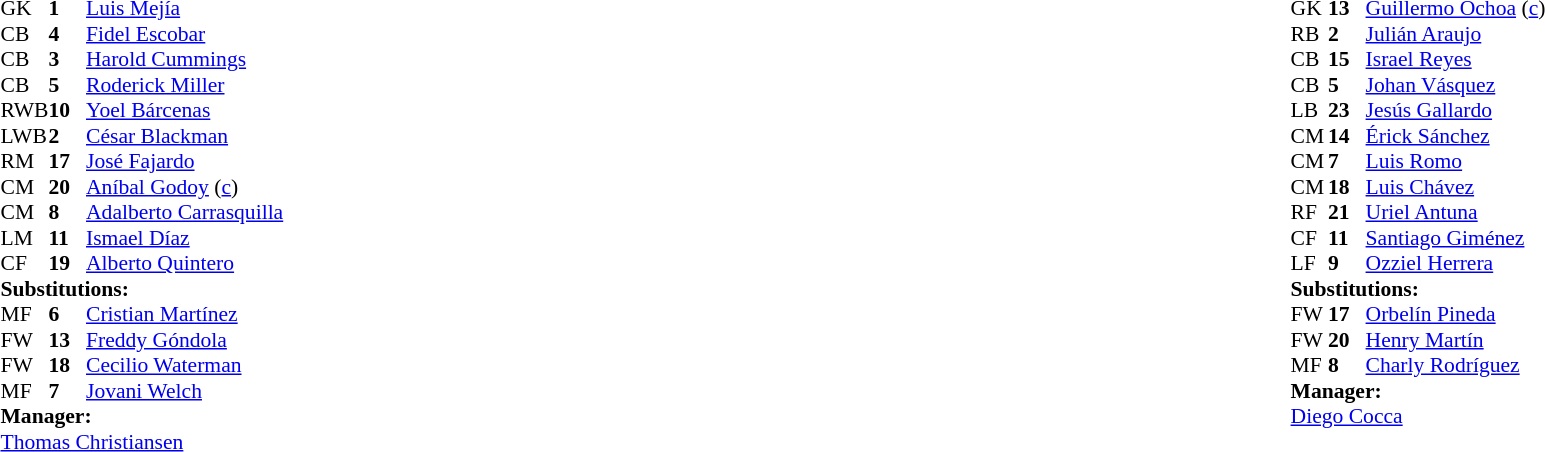<table width="100%">
<tr>
<td valign="top" width="40%"><br><table style="font-size:90%" cellspacing="0" cellpadding="0">
<tr>
<th width=25></th>
<th width=25></th>
</tr>
<tr>
<td>GK</td>
<td><strong>1</strong></td>
<td><a href='#'>Luis Mejía</a></td>
<td></td>
</tr>
<tr>
<td>CB</td>
<td><strong>4</strong></td>
<td><a href='#'>Fidel Escobar</a></td>
</tr>
<tr>
<td>CB</td>
<td><strong>3</strong></td>
<td><a href='#'>Harold Cummings</a></td>
</tr>
<tr>
<td>CB</td>
<td><strong>5</strong></td>
<td><a href='#'>Roderick Miller</a></td>
<td></td>
</tr>
<tr>
<td>RWB</td>
<td><strong>10</strong></td>
<td><a href='#'>Yoel Bárcenas</a></td>
</tr>
<tr>
<td>LWB</td>
<td><strong>2</strong></td>
<td><a href='#'>César Blackman</a></td>
</tr>
<tr>
<td>RM</td>
<td><strong>17</strong></td>
<td><a href='#'>José Fajardo</a></td>
</tr>
<tr>
<td>CM</td>
<td><strong>20</strong></td>
<td><a href='#'>Aníbal Godoy</a> (<a href='#'>c</a>)</td>
<td></td>
<td></td>
</tr>
<tr>
<td>CM</td>
<td><strong>8</strong></td>
<td><a href='#'>Adalberto Carrasquilla</a></td>
<td></td>
<td></td>
</tr>
<tr>
<td>LM</td>
<td><strong>11</strong></td>
<td><a href='#'>Ismael Díaz</a></td>
<td></td>
<td></td>
</tr>
<tr>
<td>CF</td>
<td><strong>19</strong></td>
<td><a href='#'>Alberto Quintero</a></td>
<td></td>
<td></td>
</tr>
<tr>
<td colspan=3><strong>Substitutions:</strong></td>
</tr>
<tr>
<td>MF</td>
<td><strong>6</strong></td>
<td><a href='#'>Cristian Martínez</a></td>
<td></td>
<td></td>
</tr>
<tr>
<td>FW</td>
<td><strong>13</strong></td>
<td><a href='#'>Freddy Góndola</a></td>
<td></td>
<td></td>
</tr>
<tr>
<td>FW</td>
<td><strong>18</strong></td>
<td><a href='#'>Cecilio Waterman</a></td>
<td></td>
<td></td>
</tr>
<tr>
<td>MF</td>
<td><strong>7</strong></td>
<td><a href='#'>Jovani Welch</a></td>
<td></td>
<td></td>
</tr>
<tr>
<td colspan=3><strong>Manager:</strong></td>
</tr>
<tr>
<td colspan=3> <a href='#'>Thomas Christiansen</a></td>
</tr>
</table>
</td>
<td valign="top"></td>
<td valign="top" width="50%"><br><table style="font-size:90%; margin:auto" cellspacing="0" cellpadding="0">
<tr>
<th width=25></th>
<th width=25></th>
</tr>
<tr>
<td>GK</td>
<td><strong>13</strong></td>
<td><a href='#'>Guillermo Ochoa</a> (<a href='#'>c</a>)</td>
</tr>
<tr>
<td>RB</td>
<td><strong>2</strong></td>
<td><a href='#'>Julián Araujo</a></td>
<td></td>
</tr>
<tr>
<td>CB</td>
<td><strong>15</strong></td>
<td><a href='#'>Israel Reyes</a></td>
<td></td>
</tr>
<tr>
<td>CB</td>
<td><strong>5</strong></td>
<td><a href='#'>	Johan Vásquez</a></td>
</tr>
<tr>
<td>LB</td>
<td><strong>23</strong></td>
<td><a href='#'>Jesús Gallardo</a></td>
<td></td>
</tr>
<tr>
<td>CM</td>
<td><strong>14</strong></td>
<td><a href='#'>Érick Sánchez</a></td>
<td></td>
</tr>
<tr>
<td>CM</td>
<td><strong>7</strong></td>
<td><a href='#'>Luis Romo</a></td>
<td></td>
</tr>
<tr>
<td>CM</td>
<td><strong>18</strong></td>
<td><a href='#'>Luis Chávez</a></td>
</tr>
<tr>
<td>RF</td>
<td><strong>21</strong></td>
<td><a href='#'>Uriel Antuna</a></td>
<td></td>
<td></td>
</tr>
<tr>
<td>CF</td>
<td><strong>11</strong></td>
<td><a href='#'>Santiago Giménez</a></td>
<td></td>
<td></td>
</tr>
<tr>
<td>LF</td>
<td><strong>9</strong></td>
<td><a href='#'>Ozziel Herrera</a></td>
<td></td>
<td></td>
</tr>
<tr>
<td colspan=3><strong>Substitutions:</strong></td>
</tr>
<tr>
<td>FW</td>
<td><strong>17</strong></td>
<td><a href='#'>Orbelín Pineda</a></td>
<td></td>
<td></td>
</tr>
<tr>
<td>FW</td>
<td><strong>20</strong></td>
<td><a href='#'>Henry Martín</a></td>
<td></td>
<td></td>
</tr>
<tr>
<td>MF</td>
<td><strong>8</strong></td>
<td><a href='#'>Charly Rodríguez</a></td>
<td></td>
<td></td>
</tr>
<tr>
<td></td>
</tr>
<tr>
<td colspan=3><strong>Manager:</strong></td>
</tr>
<tr>
<td colspan=3> <a href='#'>Diego Cocca</a></td>
</tr>
</table>
</td>
</tr>
</table>
